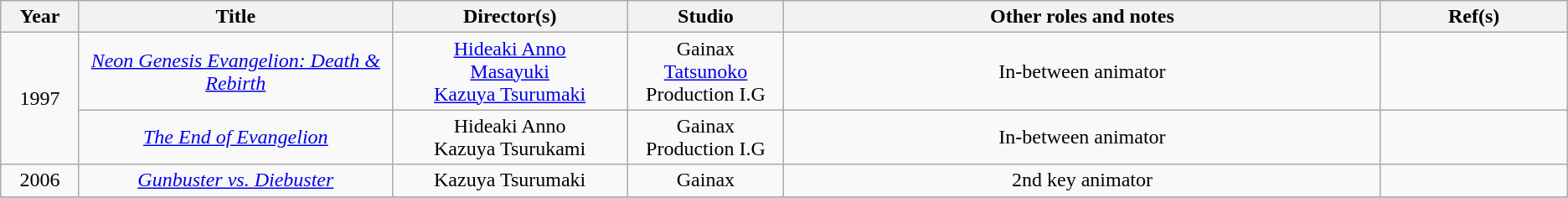<table class="wikitable sortable" style="text-align:center; margin=auto; ">
<tr>
<th scope="col" width=5%>Year</th>
<th scope="col" width=20%>Title</th>
<th scope="col" width=15%>Director(s)</th>
<th scope="col" width=10%>Studio</th>
<th scope="col" class="unsortable">Other roles and notes</th>
<th scope="col" class="unsortable">Ref(s)</th>
</tr>
<tr>
<td rowspan="2">1997</td>
<td><em><a href='#'>Neon Genesis Evangelion: Death & Rebirth</a></em></td>
<td><a href='#'>Hideaki Anno</a> <br><a href='#'>Masayuki</a><br><a href='#'>Kazuya Tsurumaki</a></td>
<td>Gainax<br><a href='#'>Tatsunoko</a> <br>Production I.G </td>
<td>In-between animator</td>
<td></td>
</tr>
<tr>
<td><em><a href='#'>The End of Evangelion</a></em></td>
<td>Hideaki Anno <br>Kazuya Tsurukami</td>
<td>Gainax<br>Production I.G</td>
<td>In-between animator</td>
<td></td>
</tr>
<tr>
<td>2006</td>
<td><em><a href='#'>Gunbuster vs. Diebuster</a></em></td>
<td>Kazuya Tsurumaki</td>
<td>Gainax</td>
<td>2nd key animator</td>
<td></td>
</tr>
<tr>
</tr>
</table>
